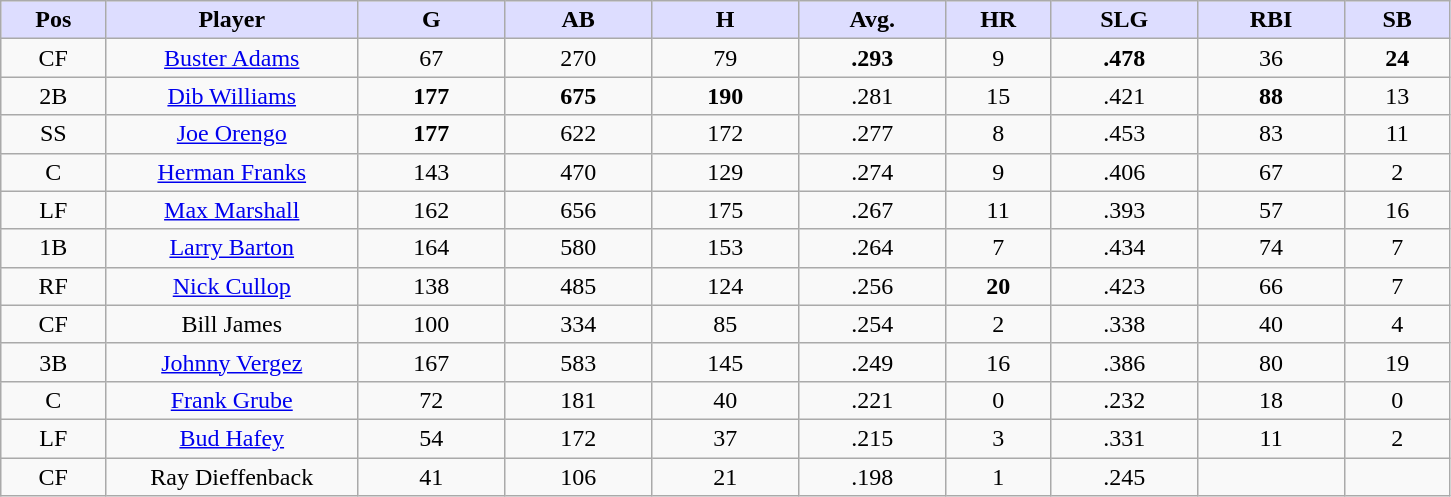<table class="wikitable sortable">
<tr>
<th style="background:#ddf; width:5%;">Pos</th>
<th style="background:#ddf; width:12%;">Player</th>
<th style="background:#ddf; width:7%;">G</th>
<th style="background:#ddf; width:7%;">AB</th>
<th style="background:#ddf; width:7%;">H</th>
<th style="background:#ddf; width:7%;">Avg.</th>
<th style="background:#ddf; width:5%;">HR</th>
<th style="background:#ddf; width:7%;">SLG</th>
<th style="background:#ddf; width:7%;">RBI</th>
<th style="background:#ddf; width:5%;">SB</th>
</tr>
<tr style="text-align:center;">
<td>CF</td>
<td><a href='#'>Buster Adams</a></td>
<td>67</td>
<td>270</td>
<td>79</td>
<td><strong>.293</strong></td>
<td>9</td>
<td><strong>.478</strong></td>
<td>36</td>
<td><strong>24</strong></td>
</tr>
<tr style="text-align:center;">
<td>2B</td>
<td><a href='#'>Dib Williams</a></td>
<td><strong>177</strong></td>
<td><strong>675</strong></td>
<td><strong>190</strong></td>
<td>.281</td>
<td>15</td>
<td>.421</td>
<td><strong>88</strong></td>
<td>13</td>
</tr>
<tr style="text-align:center;">
<td>SS</td>
<td><a href='#'>Joe Orengo</a></td>
<td><strong>177</strong></td>
<td>622</td>
<td>172</td>
<td>.277</td>
<td>8</td>
<td>.453</td>
<td>83</td>
<td>11</td>
</tr>
<tr style="text-align:center;">
<td>C</td>
<td><a href='#'>Herman Franks</a></td>
<td>143</td>
<td>470</td>
<td>129</td>
<td>.274</td>
<td>9</td>
<td>.406</td>
<td>67</td>
<td>2</td>
</tr>
<tr style="text-align:center;">
<td>LF</td>
<td><a href='#'>Max Marshall</a></td>
<td>162</td>
<td>656</td>
<td>175</td>
<td>.267</td>
<td>11</td>
<td>.393</td>
<td>57</td>
<td>16</td>
</tr>
<tr style="text-align:center;">
<td>1B</td>
<td><a href='#'>Larry Barton</a></td>
<td>164</td>
<td>580</td>
<td>153</td>
<td>.264</td>
<td>7</td>
<td>.434</td>
<td>74</td>
<td>7</td>
</tr>
<tr style="text-align:center;">
<td>RF</td>
<td><a href='#'>Nick Cullop</a></td>
<td>138</td>
<td>485</td>
<td>124</td>
<td>.256</td>
<td><strong>20</strong></td>
<td>.423</td>
<td>66</td>
<td>7</td>
</tr>
<tr style="text-align:center;">
<td>CF</td>
<td>Bill James</td>
<td>100</td>
<td>334</td>
<td>85</td>
<td>.254</td>
<td>2</td>
<td>.338</td>
<td>40</td>
<td>4</td>
</tr>
<tr style="text-align:center;">
<td>3B</td>
<td><a href='#'>Johnny Vergez</a></td>
<td>167</td>
<td>583</td>
<td>145</td>
<td>.249</td>
<td>16</td>
<td>.386</td>
<td>80</td>
<td>19</td>
</tr>
<tr style="text-align:center;">
<td>C</td>
<td><a href='#'>Frank Grube</a></td>
<td>72</td>
<td>181</td>
<td>40</td>
<td>.221</td>
<td>0</td>
<td>.232</td>
<td>18</td>
<td>0</td>
</tr>
<tr style="text-align:center;">
<td>LF</td>
<td><a href='#'>Bud Hafey</a></td>
<td>54</td>
<td>172</td>
<td>37</td>
<td>.215</td>
<td>3</td>
<td>.331</td>
<td>11</td>
<td>2</td>
</tr>
<tr style="text-align:center;">
<td>CF</td>
<td>Ray Dieffenback</td>
<td>41</td>
<td>106</td>
<td>21</td>
<td>.198</td>
<td>1</td>
<td>.245</td>
<td></td>
<td></td>
</tr>
</table>
